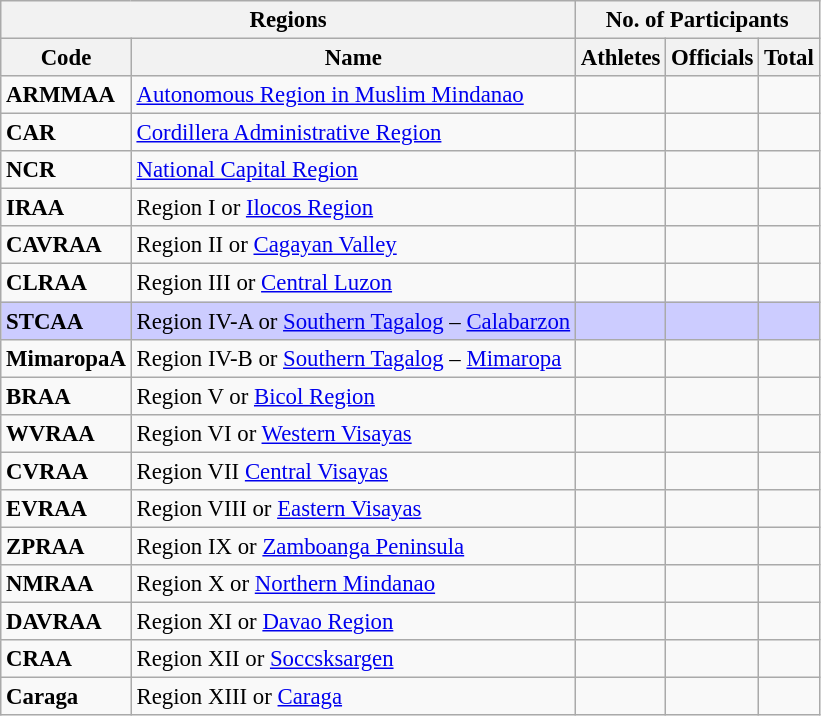<table class="wikitable" style="font-size:95%; text-align:right">
<tr>
<th colspan=2>Regions</th>
<th colspan=3>No. of Participants</th>
</tr>
<tr>
<th>Code</th>
<th>Name</th>
<th>Athletes</th>
<th>Officials</th>
<th>Total</th>
</tr>
<tr>
<td align=left><strong>ARMMAA</strong></td>
<td align=left><a href='#'>Autonomous Region in Muslim Mindanao</a></td>
<td><strong> </strong></td>
<td><strong> </strong></td>
<td><strong> </strong></td>
</tr>
<tr>
<td align=left><strong>CAR</strong></td>
<td align=left><a href='#'>Cordillera Administrative Region</a></td>
<td><strong> </strong></td>
<td><strong> </strong></td>
<td><strong> </strong></td>
</tr>
<tr>
<td align=left><strong>NCR</strong></td>
<td align=left><a href='#'>National Capital Region</a></td>
<td><strong> </strong></td>
<td><strong> </strong></td>
<td><strong> </strong></td>
</tr>
<tr>
<td align=left><strong>IRAA</strong></td>
<td align=left>Region I or <a href='#'>Ilocos Region</a></td>
<td><strong> </strong></td>
<td><strong> </strong></td>
<td><strong> </strong></td>
</tr>
<tr>
<td align=left><strong>CAVRAA</strong></td>
<td align=left>Region II or <a href='#'>Cagayan Valley</a></td>
<td><strong> </strong></td>
<td><strong> </strong></td>
<td><strong> </strong></td>
</tr>
<tr>
<td align=left><strong>CLRAA</strong></td>
<td align=left>Region III or <a href='#'>Central Luzon</a></td>
<td><strong> </strong></td>
<td><strong> </strong></td>
<td><strong> </strong></td>
</tr>
<tr bgcolor=ccccff>
<td align=left><strong>STCAA</strong></td>
<td align=left>Region IV-A or <a href='#'>Southern Tagalog</a> – <a href='#'>Calabarzon</a></td>
<td><strong> </strong></td>
<td><strong> </strong></td>
<td><strong> </strong></td>
</tr>
<tr>
<td align=left><strong>MimaropaA</strong></td>
<td align=left>Region IV-B or <a href='#'>Southern Tagalog</a> – <a href='#'>Mimaropa</a></td>
<td><strong> </strong></td>
<td><strong> </strong></td>
<td><strong> </strong></td>
</tr>
<tr>
<td align=left><strong>BRAA</strong></td>
<td align=left>Region V or <a href='#'>Bicol Region</a></td>
<td><strong> </strong></td>
<td><strong> </strong></td>
<td><strong> </strong></td>
</tr>
<tr>
<td align=left><strong>WVRAA</strong></td>
<td align=left>Region VI or <a href='#'>Western Visayas</a></td>
<td><strong> </strong></td>
<td><strong> </strong></td>
<td><strong> </strong></td>
</tr>
<tr>
<td align=left><strong>CVRAA</strong></td>
<td align=left>Region VII <a href='#'>Central Visayas</a></td>
<td><strong> </strong></td>
<td><strong> </strong></td>
<td><strong> </strong></td>
</tr>
<tr>
<td align=left><strong>EVRAA</strong></td>
<td align=left>Region VIII or <a href='#'>Eastern Visayas</a></td>
<td><strong> </strong></td>
<td><strong> </strong></td>
<td><strong> </strong></td>
</tr>
<tr>
<td align=left><strong>ZPRAA</strong></td>
<td align=left>Region IX or <a href='#'>Zamboanga Peninsula</a></td>
<td><strong> </strong></td>
<td><strong> </strong></td>
<td><strong> </strong></td>
</tr>
<tr>
<td align=left><strong>NMRAA</strong></td>
<td align=left>Region X or <a href='#'>Northern Mindanao</a></td>
<td><strong> </strong></td>
<td><strong> </strong></td>
<td><strong> </strong></td>
</tr>
<tr>
<td align=left><strong>DAVRAA</strong></td>
<td align=left>Region XI or <a href='#'>Davao Region</a></td>
<td><strong> </strong></td>
<td><strong> </strong></td>
<td><strong> </strong></td>
</tr>
<tr>
<td align=left><strong>CRAA</strong></td>
<td align=left>Region XII or <a href='#'>Soccsksargen</a></td>
<td><strong> </strong></td>
<td><strong> </strong></td>
<td><strong> </strong></td>
</tr>
<tr>
<td align=left><strong>Caraga</strong></td>
<td align=left>Region XIII or <a href='#'>Caraga</a></td>
<td><strong> </strong></td>
<td><strong> </strong></td>
<td><strong> </strong></td>
</tr>
</table>
